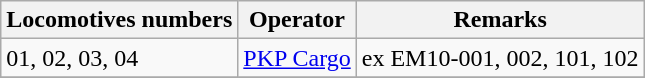<table class="wikitable">
<tr>
<th><strong>Locomotives numbers</strong></th>
<th><strong>Operator</strong></th>
<th><strong>Remarks</strong></th>
</tr>
<tr>
<td>01, 02, 03, 04</td>
<td><a href='#'>PKP Cargo</a></td>
<td>ex EM10-001, 002, 101, 102</td>
</tr>
<tr>
</tr>
</table>
